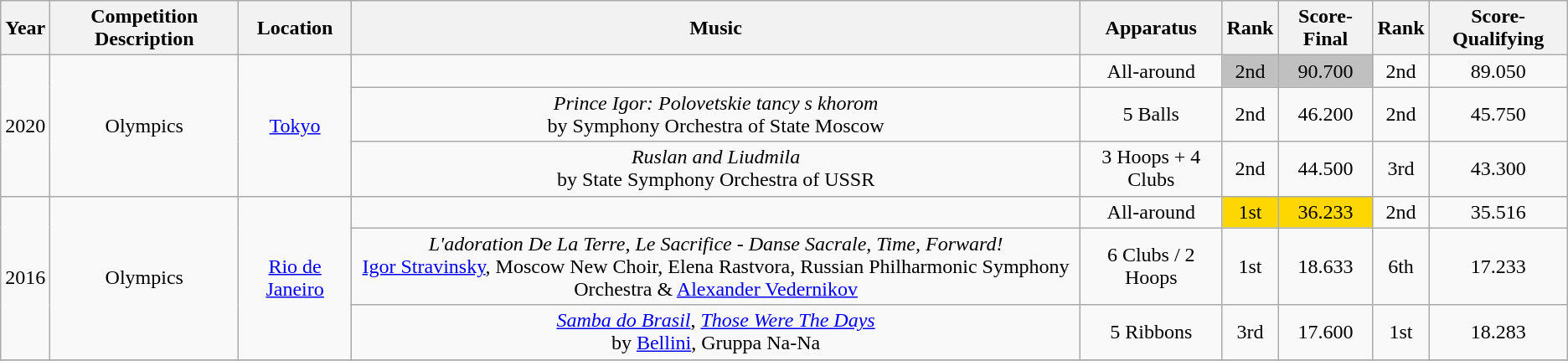<table class="wikitable" style="text-align:center">
<tr>
<th>Year</th>
<th>Competition Description</th>
<th>Location</th>
<th>Music</th>
<th>Apparatus</th>
<th>Rank</th>
<th>Score-Final</th>
<th>Rank</th>
<th>Score-Qualifying</th>
</tr>
<tr>
<td rowspan="3">2020</td>
<td rowspan="3">Olympics</td>
<td rowspan="3"><a href='#'>Tokyo</a></td>
<td></td>
<td>All-around</td>
<td bgcolor=silver>2nd</td>
<td bgcolor=silver>90.700</td>
<td>2nd</td>
<td>89.050</td>
</tr>
<tr>
<td><em>Prince Igor: Polovetskie tancy s khorom</em> <br> by Symphony Orchestra of State Moscow</td>
<td>5 Balls</td>
<td>2nd</td>
<td>46.200</td>
<td>2nd</td>
<td>45.750</td>
</tr>
<tr>
<td><em>Ruslan and Liudmila</em> <br> by State Symphony Orchestra of USSR</td>
<td>3 Hoops + 4 Clubs</td>
<td>2nd</td>
<td>44.500</td>
<td>3rd</td>
<td>43.300</td>
</tr>
<tr>
<td rowspan="3">2016</td>
<td rowspan="3">Olympics</td>
<td rowspan="3"><a href='#'>Rio de Janeiro</a></td>
<td></td>
<td>All-around</td>
<td bgcolor=gold>1st</td>
<td bgcolor=gold>36.233</td>
<td>2nd</td>
<td>35.516</td>
</tr>
<tr>
<td><em>L'adoration De La Terre</em>, <em>Le Sacrifice - Danse Sacrale</em>, <em>Time, Forward!</em> <br> <a href='#'>Igor Stravinsky</a>, Moscow New Choir, Elena Rastvora, Russian Philharmonic Symphony Orchestra & <a href='#'>Alexander Vedernikov</a></td>
<td>6 Clubs / 2 Hoops</td>
<td>1st</td>
<td>18.633</td>
<td>6th</td>
<td>17.233</td>
</tr>
<tr>
<td><em><a href='#'>Samba do Brasil</a></em>, <em><a href='#'>Those Were The Days</a></em><br> by <a href='#'>Bellini</a>, Gruppa Na-Na</td>
<td>5 Ribbons</td>
<td>3rd</td>
<td>17.600</td>
<td>1st</td>
<td>18.283</td>
</tr>
<tr>
</tr>
</table>
